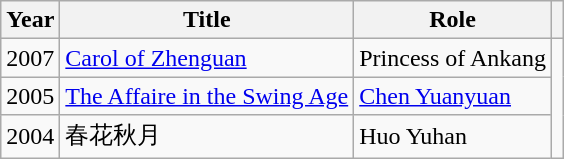<table class="wikitable">
<tr>
<th style="text-align: right;">Year</th>
<th>Title</th>
<th>Role</th>
<th></th>
</tr>
<tr>
<td>2007</td>
<td><a href='#'>Carol of Zhenguan</a></td>
<td>Princess of Ankang</td>
<td rowspan="3"></td>
</tr>
<tr>
<td>2005</td>
<td><a href='#'>The Affaire in the Swing Age</a></td>
<td><a href='#'>Chen Yuanyuan</a></td>
</tr>
<tr>
<td>2004</td>
<td>春花秋月</td>
<td>Huo Yuhan</td>
</tr>
</table>
